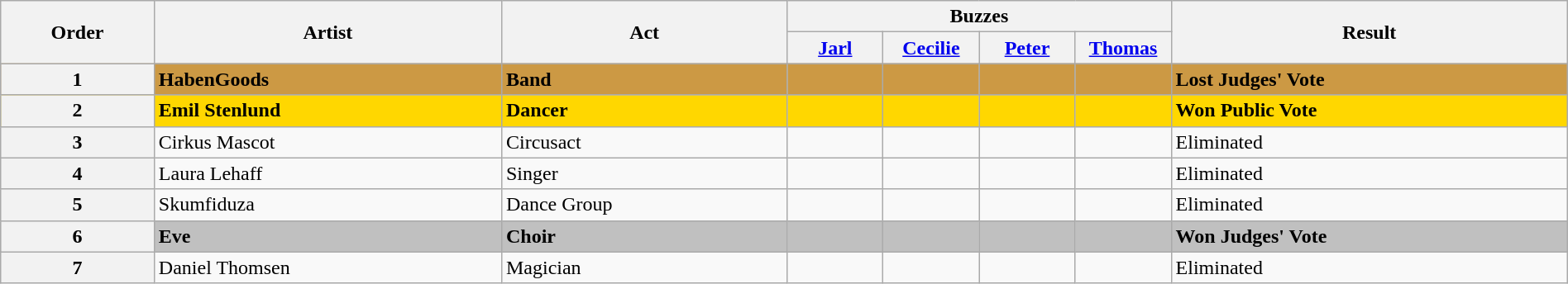<table class="wikitable sortable" width="100%">
<tr>
<th rowspan="2">Order</th>
<th rowspan="2" class="unsortable">Artist</th>
<th rowspan="2" class="unsortable">Act</th>
<th colspan="4" class="unsortable">Buzzes</th>
<th rowspan="2">Result</th>
</tr>
<tr>
<th width="70"><a href='#'>Jarl</a></th>
<th width="70"><a href='#'>Cecilie</a></th>
<th width="70"><a href='#'>Peter</a></th>
<th width="70"><a href='#'>Thomas</a></th>
</tr>
<tr style="background:#c94;">
<th>1</th>
<td><strong>HabenGoods</strong></td>
<td><strong>Band </strong></td>
<td></td>
<td></td>
<td align="center"></td>
<td></td>
<td><strong>Lost Judges' Vote</strong></td>
</tr>
<tr style="background:gold;">
<th>2</th>
<td><strong>Emil Stenlund</strong></td>
<td><strong>Dancer</strong></td>
<td></td>
<td></td>
<td></td>
<td></td>
<td><strong>Won Public Vote</strong></td>
</tr>
<tr>
<th>3</th>
<td>Cirkus Mascot </td>
<td>Circusact</td>
<td></td>
<td></td>
<td></td>
<td></td>
<td>Eliminated</td>
</tr>
<tr>
<th>4</th>
<td>Laura Lehaff</td>
<td>Singer</td>
<td></td>
<td></td>
<td></td>
<td></td>
<td>Eliminated</td>
</tr>
<tr>
<th>5</th>
<td>Skumfiduza</td>
<td>Dance Group</td>
<td></td>
<td></td>
<td></td>
<td></td>
<td>Eliminated</td>
</tr>
<tr style="background:silver;">
<th>6</th>
<td><strong>Eve</strong></td>
<td><strong>Choir</strong></td>
<td align="center"></td>
<td align="center"></td>
<td></td>
<td align="center"></td>
<td><strong>Won Judges' Vote</strong></td>
</tr>
<tr>
<th>7</th>
<td>Daniel Thomsen</td>
<td>Magician</td>
<td></td>
<td></td>
<td></td>
<td></td>
<td>Eliminated</td>
</tr>
</table>
